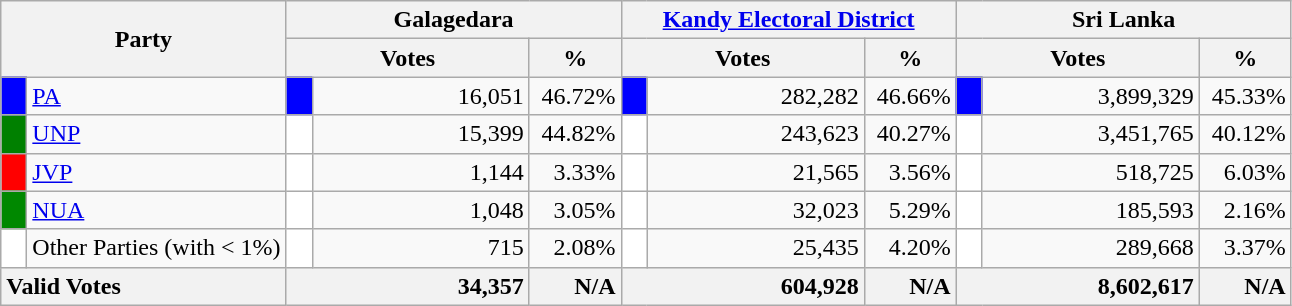<table class="wikitable">
<tr>
<th colspan="2" width="144px"rowspan="2">Party</th>
<th colspan="3" width="216px">Galagedara</th>
<th colspan="3" width="216px"><a href='#'>Kandy Electoral District</a></th>
<th colspan="3" width="216px">Sri Lanka</th>
</tr>
<tr>
<th colspan="2" width="144px">Votes</th>
<th>%</th>
<th colspan="2" width="144px">Votes</th>
<th>%</th>
<th colspan="2" width="144px">Votes</th>
<th>%</th>
</tr>
<tr>
<td style="background-color:blue;" width="10px"></td>
<td style="text-align:left;"><a href='#'>PA</a></td>
<td style="background-color:blue;" width="10px"></td>
<td style="text-align:right;">16,051</td>
<td style="text-align:right;">46.72%</td>
<td style="background-color:blue;" width="10px"></td>
<td style="text-align:right;">282,282</td>
<td style="text-align:right;">46.66%</td>
<td style="background-color:blue;" width="10px"></td>
<td style="text-align:right;">3,899,329</td>
<td style="text-align:right;">45.33%</td>
</tr>
<tr>
<td style="background-color:green;" width="10px"></td>
<td style="text-align:left;"><a href='#'>UNP</a></td>
<td style="background-color:white;" width="10px"></td>
<td style="text-align:right;">15,399</td>
<td style="text-align:right;">44.82%</td>
<td style="background-color:white;" width="10px"></td>
<td style="text-align:right;">243,623</td>
<td style="text-align:right;">40.27%</td>
<td style="background-color:white;" width="10px"></td>
<td style="text-align:right;">3,451,765</td>
<td style="text-align:right;">40.12%</td>
</tr>
<tr>
<td style="background-color:red;" width="10px"></td>
<td style="text-align:left;"><a href='#'>JVP</a></td>
<td style="background-color:white;" width="10px"></td>
<td style="text-align:right;">1,144</td>
<td style="text-align:right;">3.33%</td>
<td style="background-color:white;" width="10px"></td>
<td style="text-align:right;">21,565</td>
<td style="text-align:right;">3.56%</td>
<td style="background-color:white;" width="10px"></td>
<td style="text-align:right;">518,725</td>
<td style="text-align:right;">6.03%</td>
</tr>
<tr>
<td style="background-color:#008800;" width="10px"></td>
<td style="text-align:left;"><a href='#'>NUA</a></td>
<td style="background-color:white;" width="10px"></td>
<td style="text-align:right;">1,048</td>
<td style="text-align:right;">3.05%</td>
<td style="background-color:white;" width="10px"></td>
<td style="text-align:right;">32,023</td>
<td style="text-align:right;">5.29%</td>
<td style="background-color:white;" width="10px"></td>
<td style="text-align:right;">185,593</td>
<td style="text-align:right;">2.16%</td>
</tr>
<tr>
<td style="background-color:white;" width="10px"></td>
<td style="text-align:left;">Other Parties (with < 1%)</td>
<td style="background-color:white;" width="10px"></td>
<td style="text-align:right;">715</td>
<td style="text-align:right;">2.08%</td>
<td style="background-color:white;" width="10px"></td>
<td style="text-align:right;">25,435</td>
<td style="text-align:right;">4.20%</td>
<td style="background-color:white;" width="10px"></td>
<td style="text-align:right;">289,668</td>
<td style="text-align:right;">3.37%</td>
</tr>
<tr>
<th colspan="2" width="144px"style="text-align:left;">Valid Votes</th>
<th style="text-align:right;"colspan="2" width="144px">34,357</th>
<th style="text-align:right;">N/A</th>
<th style="text-align:right;"colspan="2" width="144px">604,928</th>
<th style="text-align:right;">N/A</th>
<th style="text-align:right;"colspan="2" width="144px">8,602,617</th>
<th style="text-align:right;">N/A</th>
</tr>
</table>
